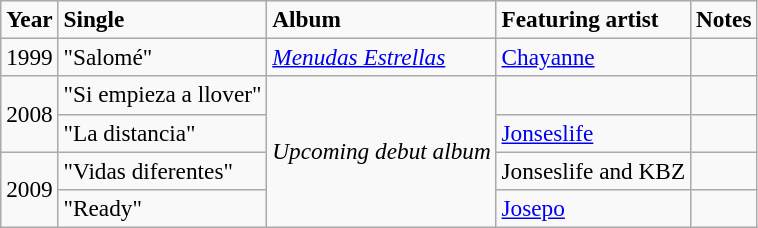<table class="sortable wikitable" style="font-size:97%;">
<tr>
<td><strong>Year</strong></td>
<td><strong>Single</strong></td>
<td><strong>Album</strong></td>
<td><strong>Featuring artist</strong></td>
<td><strong>Notes</strong></td>
</tr>
<tr>
<td>1999</td>
<td>"Salomé"</td>
<td><em><a href='#'>Menudas Estrellas</a></em></td>
<td><a href='#'>Chayanne</a></td>
<td></td>
</tr>
<tr>
<td rowspan="2">2008</td>
<td>"Si empieza a llover"</td>
<td rowspan="4"><em>Upcoming debut album</em></td>
<td></td>
<td></td>
</tr>
<tr>
<td>"La distancia"</td>
<td><a href='#'>Jonseslife</a></td>
<td></td>
</tr>
<tr>
<td rowspan="2">2009</td>
<td>"Vidas diferentes"</td>
<td>Jonseslife and KBZ</td>
<td></td>
</tr>
<tr>
<td>"Ready"</td>
<td><a href='#'>Josepo</a></td>
<td></td>
</tr>
</table>
